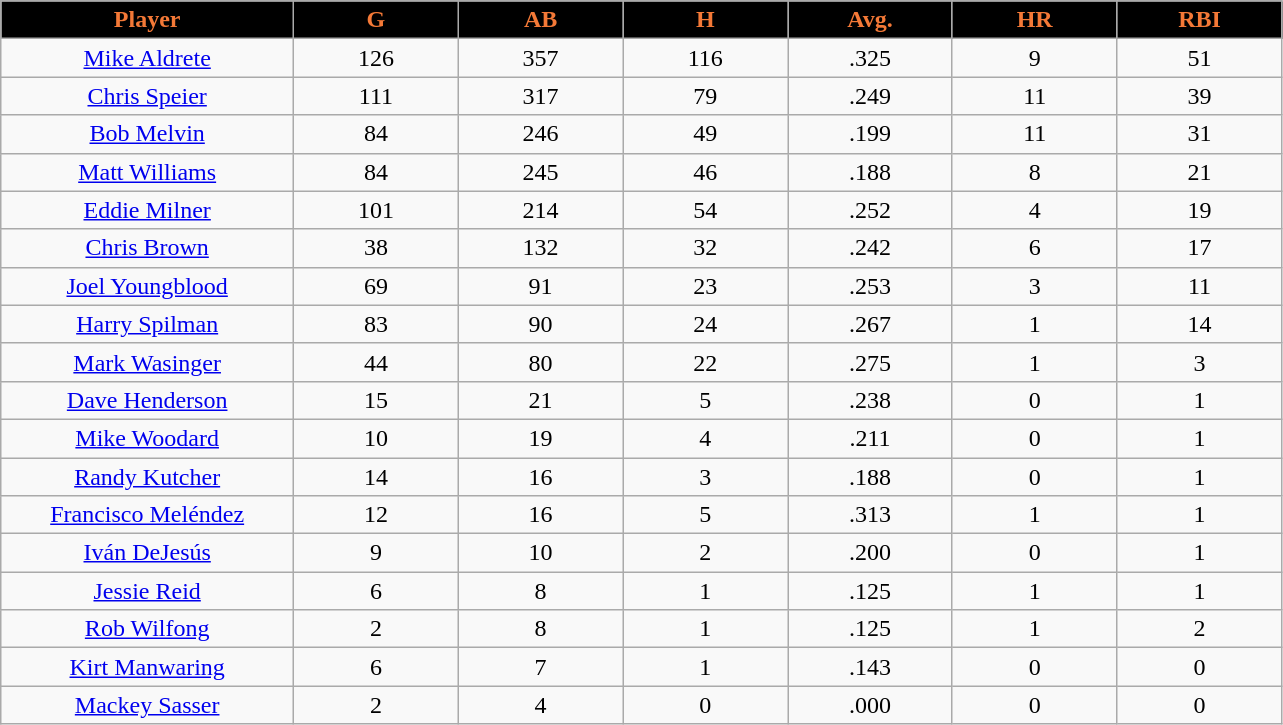<table class="wikitable sortable">
<tr>
<th style="background:black;color:#f47937;" width="16%">Player</th>
<th style="background:black;color:#f47937;" width="9%">G</th>
<th style="background:black;color:#f47937;" width="9%">AB</th>
<th style="background:black;color:#f47937;" width="9%">H</th>
<th style="background:black;color:#f47937;" width="9%">Avg.</th>
<th style="background:black;color:#f47937;" width="9%">HR</th>
<th style="background:black;color:#f47937;" width="9%">RBI</th>
</tr>
<tr align="center">
<td><a href='#'>Mike Aldrete</a></td>
<td>126</td>
<td>357</td>
<td>116</td>
<td>.325</td>
<td>9</td>
<td>51</td>
</tr>
<tr align="center">
<td><a href='#'>Chris Speier</a></td>
<td>111</td>
<td>317</td>
<td>79</td>
<td>.249</td>
<td>11</td>
<td>39</td>
</tr>
<tr align="center">
<td><a href='#'>Bob Melvin</a></td>
<td>84</td>
<td>246</td>
<td>49</td>
<td>.199</td>
<td>11</td>
<td>31</td>
</tr>
<tr align="center">
<td><a href='#'>Matt Williams</a></td>
<td>84</td>
<td>245</td>
<td>46</td>
<td>.188</td>
<td>8</td>
<td>21</td>
</tr>
<tr align="center">
<td><a href='#'>Eddie Milner</a></td>
<td>101</td>
<td>214</td>
<td>54</td>
<td>.252</td>
<td>4</td>
<td>19</td>
</tr>
<tr align="center">
<td><a href='#'>Chris Brown</a></td>
<td>38</td>
<td>132</td>
<td>32</td>
<td>.242</td>
<td>6</td>
<td>17</td>
</tr>
<tr align="center">
<td><a href='#'>Joel Youngblood</a></td>
<td>69</td>
<td>91</td>
<td>23</td>
<td>.253</td>
<td>3</td>
<td>11</td>
</tr>
<tr align="center">
<td><a href='#'>Harry Spilman</a></td>
<td>83</td>
<td>90</td>
<td>24</td>
<td>.267</td>
<td>1</td>
<td>14</td>
</tr>
<tr align="center">
<td><a href='#'>Mark Wasinger</a></td>
<td>44</td>
<td>80</td>
<td>22</td>
<td>.275</td>
<td>1</td>
<td>3</td>
</tr>
<tr align="center">
<td><a href='#'>Dave Henderson</a></td>
<td>15</td>
<td>21</td>
<td>5</td>
<td>.238</td>
<td>0</td>
<td>1</td>
</tr>
<tr align="center">
<td><a href='#'>Mike Woodard</a></td>
<td>10</td>
<td>19</td>
<td>4</td>
<td>.211</td>
<td>0</td>
<td>1</td>
</tr>
<tr align="center">
<td><a href='#'>Randy Kutcher</a></td>
<td>14</td>
<td>16</td>
<td>3</td>
<td>.188</td>
<td>0</td>
<td>1</td>
</tr>
<tr align="center">
<td><a href='#'>Francisco Meléndez</a></td>
<td>12</td>
<td>16</td>
<td>5</td>
<td>.313</td>
<td>1</td>
<td>1</td>
</tr>
<tr align="center">
<td><a href='#'>Iván DeJesús</a></td>
<td>9</td>
<td>10</td>
<td>2</td>
<td>.200</td>
<td>0</td>
<td>1</td>
</tr>
<tr align="center">
<td><a href='#'>Jessie Reid</a></td>
<td>6</td>
<td>8</td>
<td>1</td>
<td>.125</td>
<td>1</td>
<td>1</td>
</tr>
<tr align="center">
<td><a href='#'>Rob Wilfong</a></td>
<td>2</td>
<td>8</td>
<td>1</td>
<td>.125</td>
<td>1</td>
<td>2</td>
</tr>
<tr align="center">
<td><a href='#'>Kirt Manwaring</a></td>
<td>6</td>
<td>7</td>
<td>1</td>
<td>.143</td>
<td>0</td>
<td>0</td>
</tr>
<tr align="center">
<td><a href='#'>Mackey Sasser</a></td>
<td>2</td>
<td>4</td>
<td>0</td>
<td>.000</td>
<td>0</td>
<td>0</td>
</tr>
</table>
